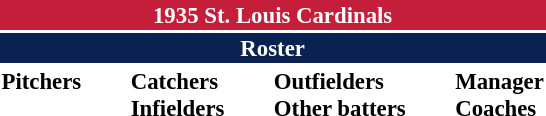<table class="toccolours" style="font-size: 95%;">
<tr>
<th colspan="10" style="background-color: #c41e3a; color: white; text-align: center;">1935 St. Louis Cardinals</th>
</tr>
<tr>
<td colspan="10" style="background-color: #0a2252; color: white; text-align: center;"><strong>Roster</strong></td>
</tr>
<tr>
<td valign="top"><strong>Pitchers</strong><br>















</td>
<td width="25px"></td>
<td valign="top"><strong>Catchers</strong><br>



<strong>Infielders</strong>







</td>
<td width="25px"></td>
<td valign="top"><strong>Outfielders</strong><br>





<strong>Other batters</strong>
</td>
<td width="25px"></td>
<td valign="top"><strong>Manager</strong><br>
<strong>Coaches</strong>

</td>
</tr>
</table>
